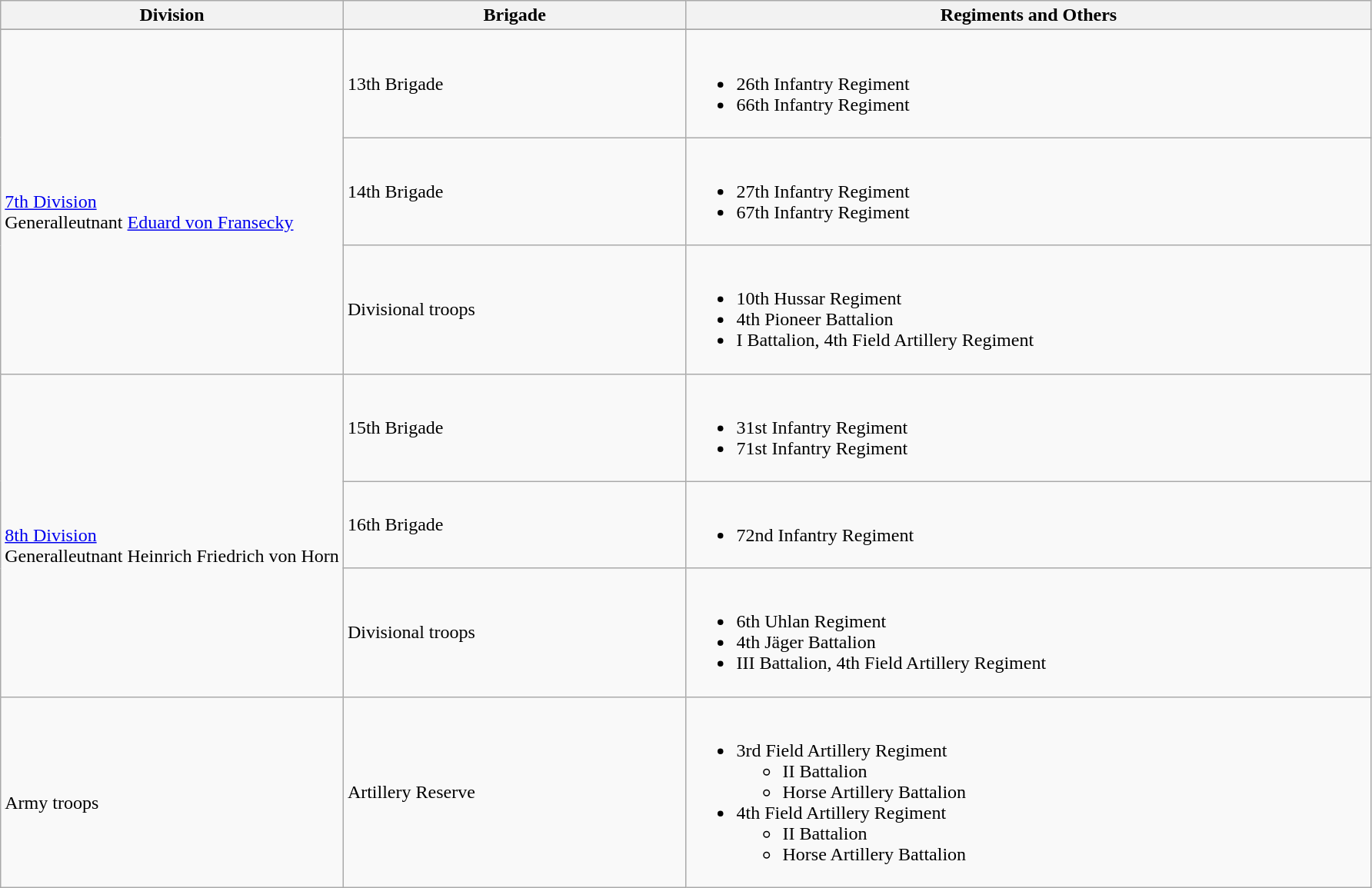<table class="wikitable">
<tr>
<th style="width:25%;">Division</th>
<th style="width:25%;">Brigade</th>
<th>Regiments and Others</th>
</tr>
<tr>
</tr>
<tr>
<td rowspan=3><br><a href='#'>7th Division</a>
<br>
Generalleutnant <a href='#'>Eduard von Fransecky</a></td>
<td>13th Brigade</td>
<td><br><ul><li>26th Infantry Regiment</li><li>66th Infantry Regiment</li></ul></td>
</tr>
<tr>
<td>14th Brigade</td>
<td><br><ul><li>27th Infantry Regiment</li><li>67th Infantry Regiment</li></ul></td>
</tr>
<tr>
<td>Divisional troops</td>
<td><br><ul><li>10th Hussar Regiment</li><li>4th Pioneer Battalion</li><li>I Battalion, 4th Field Artillery Regiment</li></ul></td>
</tr>
<tr>
<td rowspan=3><br><a href='#'>8th Division</a>
<br>
Generalleutnant Heinrich Friedrich von Horn</td>
<td>15th Brigade</td>
<td><br><ul><li>31st Infantry Regiment</li><li>71st Infantry Regiment</li></ul></td>
</tr>
<tr>
<td>16th Brigade</td>
<td><br><ul><li>72nd Infantry Regiment</li></ul></td>
</tr>
<tr>
<td>Divisional troops</td>
<td><br><ul><li>6th Uhlan Regiment</li><li>4th Jäger Battalion</li><li>III Battalion, 4th Field Artillery Regiment</li></ul></td>
</tr>
<tr>
<td rowspan=1><br>Army troops</td>
<td>Artillery Reserve</td>
<td><br><ul><li>3rd Field Artillery Regiment<ul><li>II Battalion</li><li>Horse Artillery Battalion</li></ul></li><li>4th Field Artillery Regiment<ul><li>II Battalion</li><li>Horse Artillery Battalion</li></ul></li></ul></td>
</tr>
</table>
